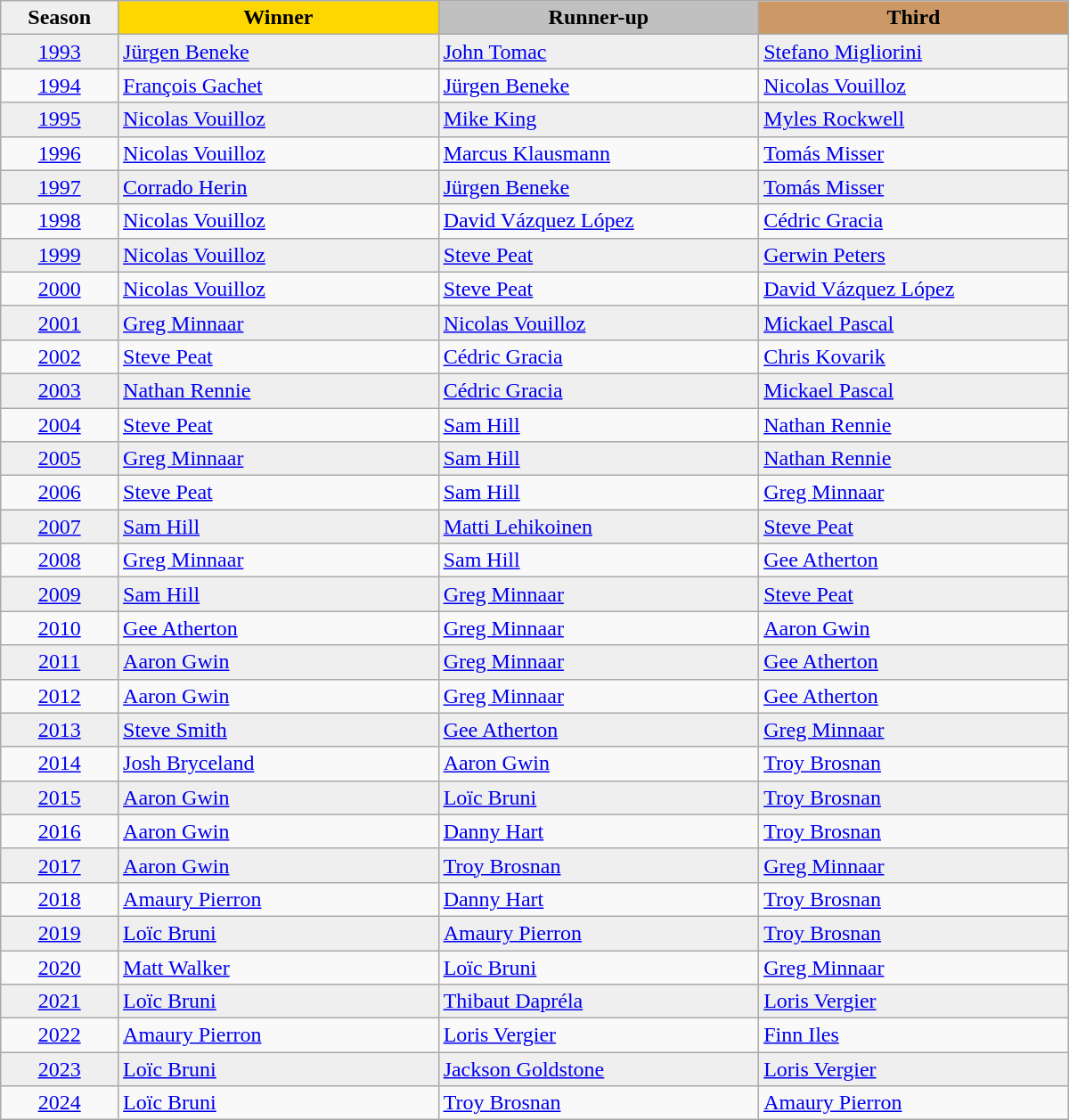<table class="wikitable sortable" style="width:800px">
<tr>
<th style="width:11%; background:#efefef;">Season</th>
<th style="width:30%; background:gold">Winner</th>
<th style="width:30%; background:silver">Runner-up</th>
<th style="width:29%; background:#CC9966">Third</th>
</tr>
<tr bgcolor="#EFEFEF">
<td align="center"><a href='#'>1993</a></td>
<td> <a href='#'>Jürgen Beneke</a></td>
<td> <a href='#'>John Tomac</a></td>
<td> <a href='#'>Stefano Migliorini</a></td>
</tr>
<tr>
<td align="center"><a href='#'>1994</a></td>
<td> <a href='#'>François Gachet</a></td>
<td> <a href='#'>Jürgen Beneke</a></td>
<td> <a href='#'>Nicolas Vouilloz</a></td>
</tr>
<tr bgcolor="#EFEFEF">
<td align="center"><a href='#'>1995</a></td>
<td> <a href='#'>Nicolas Vouilloz</a></td>
<td> <a href='#'>Mike King</a></td>
<td> <a href='#'>Myles Rockwell</a></td>
</tr>
<tr>
<td align="center"><a href='#'>1996</a></td>
<td> <a href='#'>Nicolas Vouilloz</a></td>
<td> <a href='#'>Marcus Klausmann</a></td>
<td> <a href='#'>Tomás Misser</a></td>
</tr>
<tr bgcolor="#EFEFEF">
<td align="center"><a href='#'>1997</a></td>
<td> <a href='#'>Corrado Herin</a></td>
<td> <a href='#'>Jürgen Beneke</a></td>
<td> <a href='#'>Tomás Misser</a></td>
</tr>
<tr>
<td align="center"><a href='#'>1998</a></td>
<td> <a href='#'>Nicolas Vouilloz</a></td>
<td> <a href='#'>David Vázquez López</a></td>
<td> <a href='#'>Cédric Gracia</a></td>
</tr>
<tr bgcolor="#EFEFEF">
<td align="center"><a href='#'>1999</a></td>
<td> <a href='#'>Nicolas Vouilloz</a></td>
<td> <a href='#'>Steve Peat</a></td>
<td> <a href='#'>Gerwin Peters</a></td>
</tr>
<tr>
<td align="center"><a href='#'>2000</a></td>
<td> <a href='#'>Nicolas Vouilloz</a></td>
<td> <a href='#'>Steve Peat</a></td>
<td> <a href='#'>David Vázquez López</a></td>
</tr>
<tr bgcolor="#EFEFEF">
<td align="center"><a href='#'>2001</a></td>
<td> <a href='#'>Greg Minnaar</a></td>
<td> <a href='#'>Nicolas Vouilloz</a></td>
<td> <a href='#'>Mickael Pascal</a></td>
</tr>
<tr>
<td align="center"><a href='#'>2002</a></td>
<td> <a href='#'>Steve Peat</a></td>
<td> <a href='#'>Cédric Gracia</a></td>
<td> <a href='#'>Chris Kovarik</a></td>
</tr>
<tr bgcolor="#EFEFEF">
<td align="center"><a href='#'>2003</a></td>
<td> <a href='#'>Nathan Rennie</a></td>
<td> <a href='#'>Cédric Gracia</a></td>
<td> <a href='#'>Mickael Pascal</a></td>
</tr>
<tr>
<td align="center"><a href='#'>2004</a></td>
<td> <a href='#'>Steve Peat</a></td>
<td> <a href='#'>Sam Hill</a></td>
<td> <a href='#'>Nathan Rennie</a></td>
</tr>
<tr bgcolor="#EFEFEF">
<td align="center"><a href='#'>2005</a></td>
<td> <a href='#'>Greg Minnaar</a></td>
<td> <a href='#'>Sam Hill</a></td>
<td> <a href='#'>Nathan Rennie</a></td>
</tr>
<tr>
<td align="center"><a href='#'>2006</a></td>
<td> <a href='#'>Steve Peat</a></td>
<td> <a href='#'>Sam Hill</a></td>
<td> <a href='#'>Greg Minnaar</a></td>
</tr>
<tr bgcolor="#EFEFEF">
<td align="center"><a href='#'>2007</a></td>
<td> <a href='#'>Sam Hill</a></td>
<td> <a href='#'>Matti Lehikoinen</a></td>
<td> <a href='#'>Steve Peat</a></td>
</tr>
<tr>
<td align="center"><a href='#'>2008</a></td>
<td> <a href='#'>Greg Minnaar</a></td>
<td> <a href='#'>Sam Hill</a></td>
<td> <a href='#'>Gee Atherton</a></td>
</tr>
<tr bgcolor="#EFEFEF">
<td align="center"><a href='#'>2009</a></td>
<td> <a href='#'>Sam Hill</a></td>
<td> <a href='#'>Greg Minnaar</a></td>
<td> <a href='#'>Steve Peat</a></td>
</tr>
<tr>
<td align="center"><a href='#'>2010</a></td>
<td> <a href='#'>Gee Atherton</a></td>
<td> <a href='#'>Greg Minnaar</a></td>
<td> <a href='#'>Aaron Gwin</a></td>
</tr>
<tr bgcolor="#EFEFEF">
<td align="center"><a href='#'>2011</a></td>
<td> <a href='#'>Aaron Gwin</a></td>
<td> <a href='#'>Greg Minnaar</a></td>
<td> <a href='#'>Gee Atherton</a></td>
</tr>
<tr>
<td align="center"><a href='#'>2012</a></td>
<td> <a href='#'>Aaron Gwin</a></td>
<td> <a href='#'>Greg Minnaar</a></td>
<td> <a href='#'>Gee Atherton</a></td>
</tr>
<tr bgcolor="#EFEFEF">
<td align="center"><a href='#'>2013</a></td>
<td> <a href='#'>Steve Smith</a></td>
<td> <a href='#'>Gee Atherton</a></td>
<td> <a href='#'>Greg Minnaar</a></td>
</tr>
<tr>
<td align="center"><a href='#'>2014</a></td>
<td> <a href='#'>Josh Bryceland</a></td>
<td> <a href='#'>Aaron Gwin</a></td>
<td> <a href='#'>Troy Brosnan</a></td>
</tr>
<tr bgcolor="#EFEFEF">
<td align="center"><a href='#'>2015</a></td>
<td> <a href='#'>Aaron Gwin</a></td>
<td> <a href='#'>Loïc Bruni</a></td>
<td> <a href='#'>Troy Brosnan</a></td>
</tr>
<tr>
<td align="center"><a href='#'>2016</a></td>
<td> <a href='#'>Aaron Gwin</a></td>
<td> <a href='#'>Danny Hart</a></td>
<td> <a href='#'>Troy Brosnan</a></td>
</tr>
<tr bgcolor="#EFEFEF">
<td align="center"><a href='#'>2017</a></td>
<td> <a href='#'>Aaron Gwin</a></td>
<td> <a href='#'>Troy Brosnan</a></td>
<td> <a href='#'>Greg Minnaar</a></td>
</tr>
<tr>
<td align="center"><a href='#'>2018</a></td>
<td> <a href='#'>Amaury Pierron</a></td>
<td> <a href='#'>Danny Hart</a></td>
<td> <a href='#'>Troy Brosnan</a></td>
</tr>
<tr bgcolor="#EFEFEF">
<td align="center"><a href='#'>2019</a></td>
<td> <a href='#'>Loïc Bruni</a></td>
<td> <a href='#'>Amaury Pierron</a></td>
<td> <a href='#'>Troy Brosnan</a></td>
</tr>
<tr>
<td align="center"><a href='#'>2020</a></td>
<td> <a href='#'>Matt Walker</a></td>
<td> <a href='#'>Loïc Bruni</a></td>
<td> <a href='#'>Greg Minnaar</a></td>
</tr>
<tr bgcolor="#EFEFEF">
<td align="center"><a href='#'>2021</a></td>
<td> <a href='#'>Loïc Bruni</a></td>
<td> <a href='#'>Thibaut Dapréla</a></td>
<td> <a href='#'>Loris Vergier</a></td>
</tr>
<tr>
<td align="center"><a href='#'>2022</a></td>
<td> <a href='#'>Amaury Pierron</a></td>
<td> <a href='#'>Loris Vergier</a></td>
<td> <a href='#'>Finn Iles</a></td>
</tr>
<tr bgcolor="#EFEFEF">
<td align="center"><a href='#'>2023</a></td>
<td> <a href='#'>Loïc Bruni</a></td>
<td> <a href='#'>Jackson Goldstone</a></td>
<td> <a href='#'>Loris Vergier</a></td>
</tr>
<tr>
<td align="center"><a href='#'>2024</a></td>
<td> <a href='#'>Loïc Bruni</a></td>
<td> <a href='#'>Troy Brosnan</a></td>
<td> <a href='#'>Amaury Pierron</a></td>
</tr>
</table>
